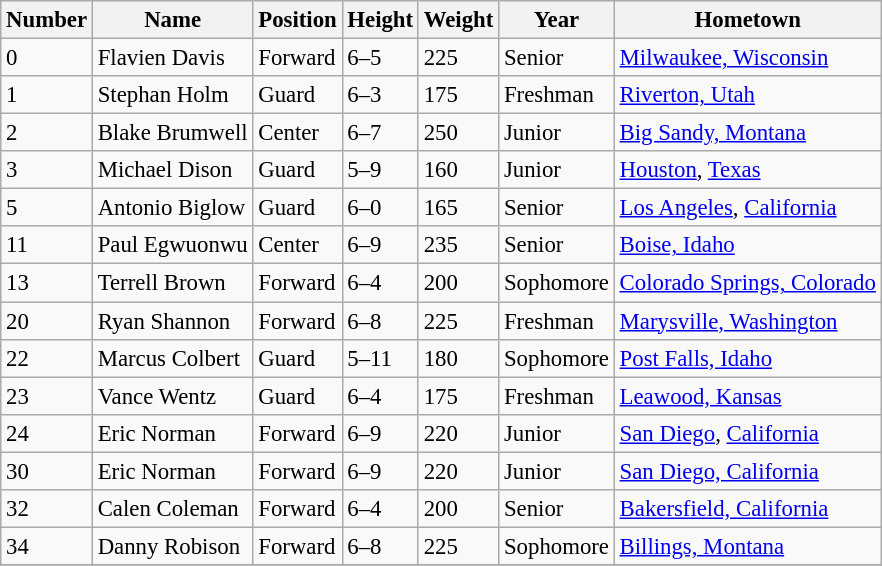<table class="wikitable" style="font-size: 95%;">
<tr>
<th>Number</th>
<th>Name</th>
<th>Position</th>
<th>Height</th>
<th>Weight</th>
<th>Year</th>
<th>Hometown</th>
</tr>
<tr>
<td>0</td>
<td>Flavien Davis</td>
<td>Forward</td>
<td>6–5</td>
<td>225</td>
<td>Senior</td>
<td><a href='#'>Milwaukee, Wisconsin</a></td>
</tr>
<tr>
<td>1</td>
<td>Stephan Holm</td>
<td>Guard</td>
<td>6–3</td>
<td>175</td>
<td>Freshman</td>
<td><a href='#'>Riverton, Utah</a></td>
</tr>
<tr>
<td>2</td>
<td>Blake Brumwell</td>
<td>Center</td>
<td>6–7</td>
<td>250</td>
<td>Junior</td>
<td><a href='#'>Big Sandy, Montana</a></td>
</tr>
<tr>
<td>3</td>
<td>Michael Dison</td>
<td>Guard</td>
<td>5–9</td>
<td>160</td>
<td>Junior</td>
<td><a href='#'>Houston</a>, <a href='#'>Texas</a></td>
</tr>
<tr>
<td>5</td>
<td>Antonio Biglow</td>
<td>Guard</td>
<td>6–0</td>
<td>165</td>
<td>Senior</td>
<td><a href='#'>Los Angeles</a>, <a href='#'>California</a></td>
</tr>
<tr>
<td>11</td>
<td>Paul Egwuonwu</td>
<td>Center</td>
<td>6–9</td>
<td>235</td>
<td>Senior</td>
<td><a href='#'>Boise, Idaho</a></td>
</tr>
<tr>
<td>13</td>
<td>Terrell Brown</td>
<td>Forward</td>
<td>6–4</td>
<td>200</td>
<td>Sophomore</td>
<td><a href='#'>Colorado Springs, Colorado</a></td>
</tr>
<tr>
<td>20</td>
<td>Ryan Shannon</td>
<td>Forward</td>
<td>6–8</td>
<td>225</td>
<td>Freshman</td>
<td><a href='#'>Marysville, Washington</a></td>
</tr>
<tr>
<td>22</td>
<td>Marcus Colbert</td>
<td>Guard</td>
<td>5–11</td>
<td>180</td>
<td>Sophomore</td>
<td><a href='#'>Post Falls, Idaho</a></td>
</tr>
<tr>
<td>23</td>
<td>Vance Wentz</td>
<td>Guard</td>
<td>6–4</td>
<td>175</td>
<td>Freshman</td>
<td><a href='#'>Leawood, Kansas</a></td>
</tr>
<tr>
<td>24</td>
<td>Eric Norman</td>
<td>Forward</td>
<td>6–9</td>
<td>220</td>
<td>Junior</td>
<td><a href='#'>San Diego</a>, <a href='#'>California</a></td>
</tr>
<tr>
<td>30</td>
<td>Eric Norman</td>
<td>Forward</td>
<td>6–9</td>
<td>220</td>
<td>Junior</td>
<td><a href='#'>San Diego, California</a></td>
</tr>
<tr>
<td>32</td>
<td>Calen Coleman</td>
<td>Forward</td>
<td>6–4</td>
<td>200</td>
<td>Senior</td>
<td><a href='#'>Bakersfield, California</a></td>
</tr>
<tr>
<td>34</td>
<td>Danny Robison</td>
<td>Forward</td>
<td>6–8</td>
<td>225</td>
<td>Sophomore</td>
<td><a href='#'>Billings, Montana</a></td>
</tr>
<tr>
</tr>
</table>
